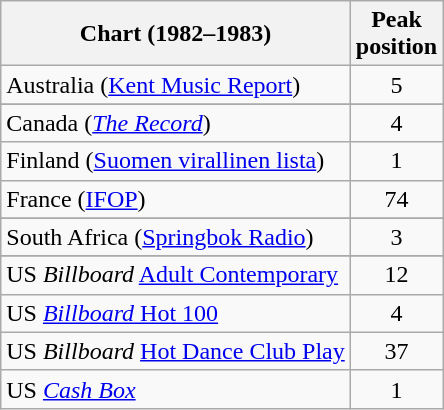<table class="wikitable plainrowheaders sortable">
<tr>
<th>Chart (1982–1983)</th>
<th>Peak<br>position</th>
</tr>
<tr>
<td>Australia (<a href='#'>Kent Music Report</a>)</td>
<td align="center">5</td>
</tr>
<tr>
</tr>
<tr>
</tr>
<tr>
</tr>
<tr>
</tr>
<tr>
<td>Canada (<em><a href='#'>The Record</a></em>)</td>
<td align="center">4</td>
</tr>
<tr>
<td>Finland (<a href='#'>Suomen virallinen lista</a>)</td>
<td align="center">1</td>
</tr>
<tr>
<td>France (<a href='#'>IFOP</a>)</td>
<td align="center">74</td>
</tr>
<tr>
</tr>
<tr>
</tr>
<tr>
</tr>
<tr>
</tr>
<tr>
</tr>
<tr>
</tr>
<tr>
<td>South Africa (<a href='#'>Springbok Radio</a>)</td>
<td align="center">3</td>
</tr>
<tr>
</tr>
<tr>
</tr>
<tr>
<td>US <em>Billboard</em> <a href='#'>Adult Contemporary</a></td>
<td align="center">12</td>
</tr>
<tr>
<td>US <a href='#'><em>Billboard</em> Hot 100</a></td>
<td align="center">4</td>
</tr>
<tr>
<td>US <em>Billboard</em> <a href='#'>Hot Dance Club Play</a></td>
<td align="center">37</td>
</tr>
<tr>
<td>US <em><a href='#'>Cash Box</a></em></td>
<td align="center">1</td>
</tr>
</table>
